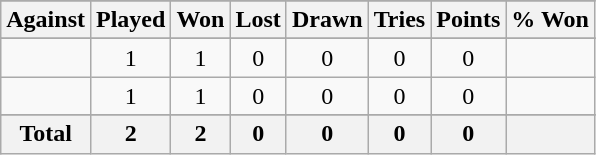<table class="sortable wikitable" style="text-align: center;">
<tr>
</tr>
<tr>
<th>Against</th>
<th>Played</th>
<th>Won</th>
<th>Lost</th>
<th>Drawn</th>
<th>Tries</th>
<th>Points</th>
<th>% Won</th>
</tr>
<tr bgcolor="#d0ffd0" align="center">
</tr>
<tr>
<td align="left"></td>
<td>1</td>
<td>1</td>
<td>0</td>
<td>0</td>
<td>0</td>
<td>0</td>
<td></td>
</tr>
<tr>
<td align="left"></td>
<td>1</td>
<td>1</td>
<td>0</td>
<td>0</td>
<td>0</td>
<td>0</td>
<td></td>
</tr>
<tr>
</tr>
<tr class="sortbottom">
<th>Total</th>
<th>2</th>
<th>2</th>
<th>0</th>
<th>0</th>
<th>0</th>
<th>0</th>
<th></th>
</tr>
</table>
